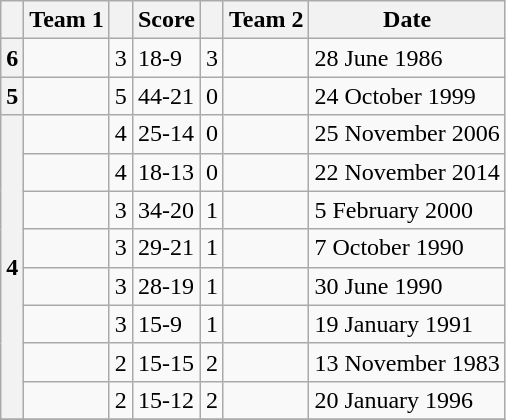<table class="wikitable sortable">
<tr>
<th></th>
<th>Team 1</th>
<th></th>
<th>Score</th>
<th></th>
<th>Team 2</th>
<th>Date</th>
</tr>
<tr>
<th>6</th>
<td></td>
<td>3</td>
<td>18-9</td>
<td>3</td>
<td></td>
<td>28 June 1986</td>
</tr>
<tr>
<th>5</th>
<td></td>
<td>5</td>
<td>44-21</td>
<td>0</td>
<td></td>
<td>24 October 1999</td>
</tr>
<tr>
<th rowspan=8>4</th>
<td></td>
<td>4</td>
<td>25-14</td>
<td>0</td>
<td></td>
<td>25 November 2006</td>
</tr>
<tr>
<td></td>
<td>4</td>
<td>18-13</td>
<td>0</td>
<td></td>
<td>22 November 2014</td>
</tr>
<tr>
<td></td>
<td>3</td>
<td>34-20</td>
<td>1</td>
<td></td>
<td>5 February 2000</td>
</tr>
<tr>
<td></td>
<td>3</td>
<td>29-21</td>
<td>1</td>
<td></td>
<td>7 October 1990</td>
</tr>
<tr>
<td></td>
<td>3</td>
<td>28-19</td>
<td>1</td>
<td></td>
<td>30 June 1990</td>
</tr>
<tr>
<td></td>
<td>3</td>
<td>15-9</td>
<td>1</td>
<td></td>
<td>19 January 1991</td>
</tr>
<tr>
<td></td>
<td>2</td>
<td>15-15</td>
<td>2</td>
<td></td>
<td>13 November 1983</td>
</tr>
<tr>
<td></td>
<td>2</td>
<td>15-12</td>
<td>2</td>
<td></td>
<td>20 January 1996</td>
</tr>
<tr>
</tr>
</table>
